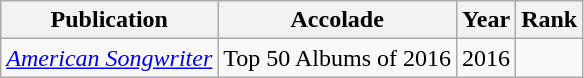<table class="sortable wikitable">
<tr>
<th>Publication</th>
<th>Accolade</th>
<th>Year</th>
<th>Rank</th>
</tr>
<tr>
<td><em><a href='#'>American Songwriter</a></em></td>
<td>Top 50 Albums of 2016</td>
<td>2016</td>
<td></td>
</tr>
</table>
